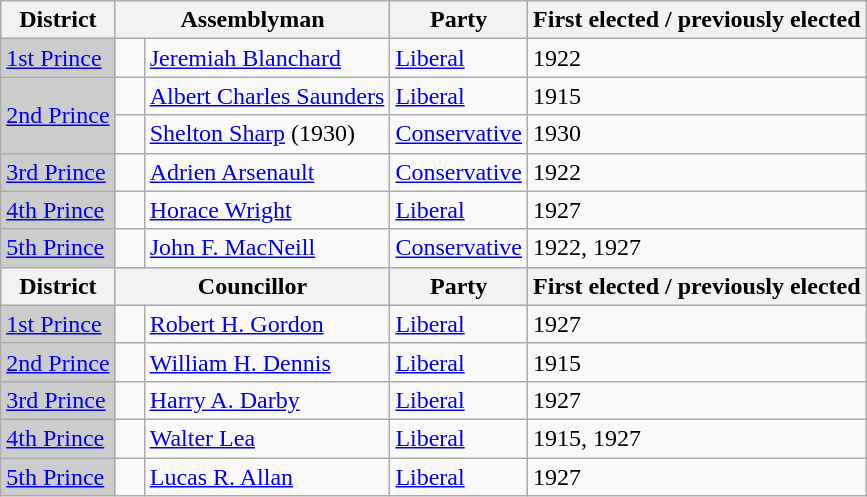<table class="wikitable sortable">
<tr>
<th>District</th>
<th colspan="2">Assemblyman</th>
<th>Party</th>
<th>First elected / previously elected</th>
</tr>
<tr>
<td bgcolor="CCCCCC"><a href='#'>1st Prince</a></td>
<td>   </td>
<td><a href='#'>Jeremiah Blanchard</a></td>
<td><a href='#'>Liberal</a></td>
<td>1922</td>
</tr>
<tr>
<td rowspan=2 bgcolor="CCCCCC"><a href='#'>2nd Prince</a></td>
<td>   </td>
<td><a href='#'>Albert Charles Saunders</a></td>
<td><a href='#'>Liberal</a></td>
<td>1915</td>
</tr>
<tr>
<td> </td>
<td><a href='#'>Shelton Sharp</a> (1930)</td>
<td><a href='#'>Conservative</a></td>
<td>1930</td>
</tr>
<tr>
<td bgcolor="CCCCCC"><a href='#'>3rd Prince</a></td>
<td>   </td>
<td><a href='#'>Adrien Arsenault</a></td>
<td><a href='#'>Conservative</a></td>
<td>1922</td>
</tr>
<tr>
<td bgcolor="CCCCCC"><a href='#'>4th Prince</a></td>
<td>   </td>
<td><a href='#'>Horace Wright</a></td>
<td><a href='#'>Liberal</a></td>
<td>1927</td>
</tr>
<tr>
<td bgcolor="CCCCCC"><a href='#'>5th Prince</a></td>
<td>   </td>
<td><a href='#'>John F. MacNeill</a></td>
<td><a href='#'>Conservative</a></td>
<td>1922, 1927</td>
</tr>
<tr>
<th>District</th>
<th colspan="2">Councillor</th>
<th>Party</th>
<th>First elected / previously elected</th>
</tr>
<tr>
<td bgcolor="CCCCCC"><a href='#'>1st Prince</a></td>
<td>   </td>
<td><a href='#'>Robert H. Gordon</a></td>
<td><a href='#'>Liberal</a></td>
<td>1927</td>
</tr>
<tr>
<td bgcolor="CCCCCC"><a href='#'>2nd Prince</a></td>
<td>   </td>
<td><a href='#'>William H. Dennis</a></td>
<td><a href='#'>Liberal</a></td>
<td>1915</td>
</tr>
<tr>
<td bgcolor="CCCCCC"><a href='#'>3rd Prince</a></td>
<td>   </td>
<td><a href='#'>Harry A. Darby</a></td>
<td><a href='#'>Liberal</a></td>
<td>1927</td>
</tr>
<tr>
<td bgcolor="CCCCCC"><a href='#'>4th Prince</a></td>
<td>    <br></td>
<td><a href='#'>Walter Lea</a></td>
<td><a href='#'>Liberal</a></td>
<td>1915, 1927</td>
</tr>
<tr>
<td bgcolor="CCCCCC"><a href='#'>5th Prince</a></td>
<td>   </td>
<td><a href='#'>Lucas R. Allan</a></td>
<td><a href='#'>Liberal</a></td>
<td>1927</td>
</tr>
</table>
